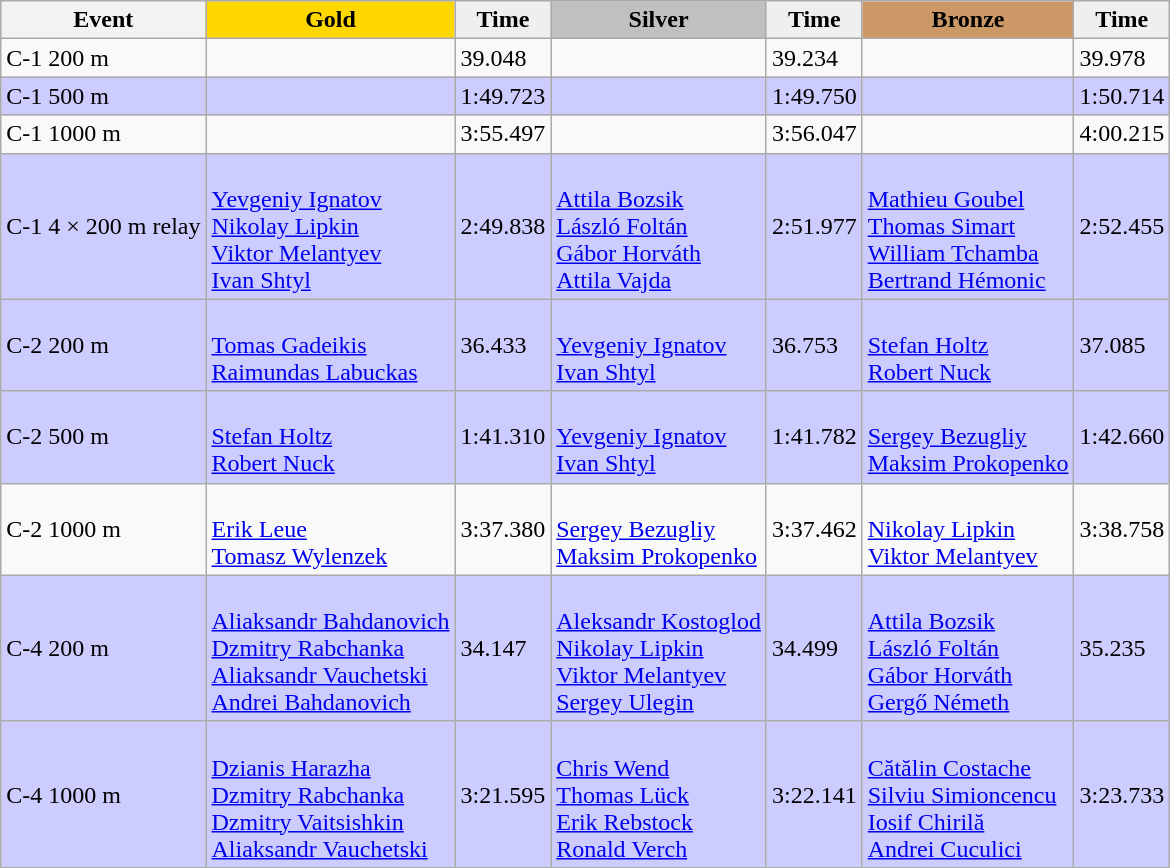<table class="wikitable">
<tr>
<th>Event</th>
<td align=center bgcolor="gold"><strong>Gold</strong></td>
<td align=center bgcolor="EFEFEF"><strong>Time</strong></td>
<td align=center bgcolor="silver"><strong>Silver</strong></td>
<td align=center bgcolor="EFEFEF"><strong>Time</strong></td>
<td align=center bgcolor="CC9966"><strong>Bronze</strong></td>
<td align=center bgcolor="EFEFEF"><strong>Time</strong></td>
</tr>
<tr>
<td>C-1 200 m</td>
<td></td>
<td>39.048</td>
<td></td>
<td>39.234</td>
<td></td>
<td>39.978</td>
</tr>
<tr bgcolor=ccccff>
<td>C-1 500 m</td>
<td></td>
<td>1:49.723</td>
<td></td>
<td>1:49.750</td>
<td></td>
<td>1:50.714</td>
</tr>
<tr>
<td>C-1 1000 m</td>
<td></td>
<td>3:55.497</td>
<td></td>
<td>3:56.047</td>
<td></td>
<td>4:00.215</td>
</tr>
<tr bgcolor=ccccff>
<td>C-1 4 × 200 m relay</td>
<td><br><a href='#'>Yevgeniy Ignatov</a><br><a href='#'>Nikolay Lipkin</a><br><a href='#'>Viktor Melantyev</a><br><a href='#'>Ivan Shtyl</a></td>
<td>2:49.838</td>
<td><br><a href='#'>Attila Bozsik</a><br><a href='#'>László Foltán</a><br><a href='#'>Gábor Horváth</a><br><a href='#'>Attila Vajda</a></td>
<td>2:51.977</td>
<td><br><a href='#'>Mathieu Goubel</a><br><a href='#'>Thomas Simart</a><br><a href='#'>William Tchamba</a><br><a href='#'>Bertrand Hémonic</a></td>
<td>2:52.455</td>
</tr>
<tr bgcolor=ccccff>
<td>C-2 200 m</td>
<td><br><a href='#'>Tomas Gadeikis</a><br><a href='#'>Raimundas Labuckas</a></td>
<td>36.433</td>
<td><br><a href='#'>Yevgeniy Ignatov</a><br><a href='#'>Ivan Shtyl</a></td>
<td>36.753</td>
<td><br><a href='#'>Stefan Holtz</a><br><a href='#'>Robert Nuck</a></td>
<td>37.085</td>
</tr>
<tr bgcolor=ccccff>
<td>C-2 500 m</td>
<td><br><a href='#'>Stefan Holtz</a><br><a href='#'>Robert Nuck</a></td>
<td>1:41.310</td>
<td><br><a href='#'>Yevgeniy Ignatov</a><br><a href='#'>Ivan Shtyl</a></td>
<td>1:41.782</td>
<td><br><a href='#'>Sergey Bezugliy</a><br><a href='#'>Maksim Prokopenko</a></td>
<td>1:42.660</td>
</tr>
<tr>
<td>C-2 1000 m</td>
<td><br><a href='#'>Erik Leue</a><br><a href='#'>Tomasz Wylenzek</a></td>
<td>3:37.380</td>
<td><br><a href='#'>Sergey Bezugliy</a><br><a href='#'>Maksim Prokopenko</a></td>
<td>3:37.462</td>
<td><br><a href='#'>Nikolay Lipkin</a><br><a href='#'>Viktor Melantyev</a></td>
<td>3:38.758</td>
</tr>
<tr bgcolor=ccccff>
<td>C-4 200 m</td>
<td><br><a href='#'>Aliaksandr Bahdanovich</a><br><a href='#'>Dzmitry Rabchanka</a><br><a href='#'>Aliaksandr Vauchetski</a><br><a href='#'>Andrei Bahdanovich</a></td>
<td>34.147</td>
<td><br><a href='#'>Aleksandr Kostoglod</a><br><a href='#'>Nikolay Lipkin</a><br><a href='#'>Viktor Melantyev</a><br><a href='#'>Sergey Ulegin</a></td>
<td>34.499</td>
<td><br><a href='#'>Attila Bozsik</a><br><a href='#'>László Foltán</a><br><a href='#'>Gábor Horváth</a><br><a href='#'>Gergő Németh</a></td>
<td>35.235</td>
</tr>
<tr bgcolor=ccccff>
<td>C-4 1000 m</td>
<td><br><a href='#'>Dzianis Harazha</a><br><a href='#'>Dzmitry Rabchanka</a><br><a href='#'>Dzmitry Vaitsishkin</a><br><a href='#'>Aliaksandr Vauchetski</a></td>
<td>3:21.595</td>
<td><br><a href='#'>Chris Wend</a><br><a href='#'>Thomas Lück</a><br><a href='#'>Erik Rebstock</a><br><a href='#'>Ronald Verch</a></td>
<td>3:22.141</td>
<td><br><a href='#'>Cătălin Costache</a><br><a href='#'>Silviu Simioncencu</a><br><a href='#'>Iosif Chirilă</a><br><a href='#'>Andrei Cuculici</a></td>
<td>3:23.733</td>
</tr>
</table>
